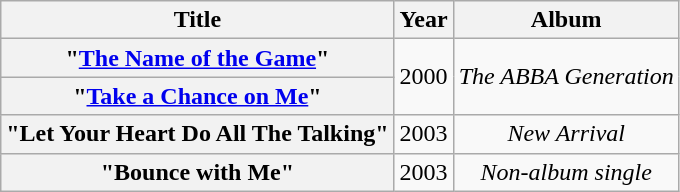<table class="wikitable plainrowheaders" style="text-align:center;">
<tr>
<th scope="col">Title</th>
<th scope="col">Year</th>
<th scope="col">Album</th>
</tr>
<tr>
<th scope = "row">"<a href='#'>The Name of the Game</a>"</th>
<td rowspan = "2">2000</td>
<td rowspan = "2"><em>The ABBA Generation</em></td>
</tr>
<tr>
<th scope = "row">"<a href='#'>Take a Chance on Me</a>"</th>
</tr>
<tr>
<th scope = "row">"Let Your Heart Do All The Talking"</th>
<td rowspan = "1">2003</td>
<td rowspan = "1"><em>New Arrival</em></td>
</tr>
<tr>
<th scope = "row">"Bounce with Me"</th>
<td rowspan = "1">2003</td>
<td rowspan = "1"><em>Non-album single</em></td>
</tr>
</table>
